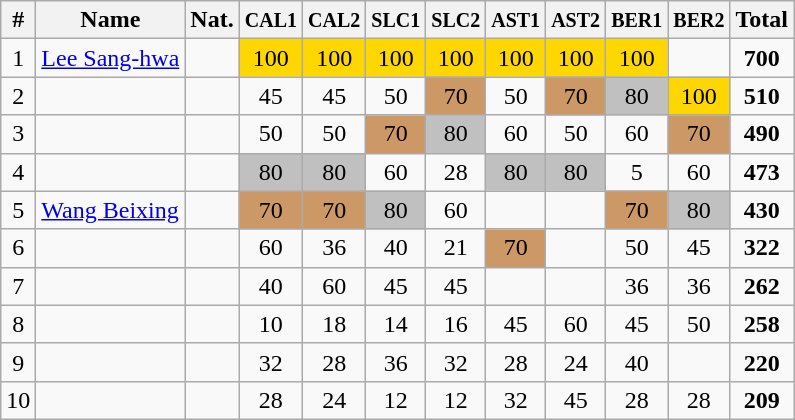<table class="wikitable sortable" style="text-align:center;">
<tr>
<th>#</th>
<th>Name</th>
<th>Nat.</th>
<th><small>CAL1</small></th>
<th><small>CAL2</small></th>
<th><small>SLC1</small></th>
<th><small>SLC2</small></th>
<th><small>AST1</small></th>
<th><small>AST2</small></th>
<th><small>BER1</small></th>
<th><small>BER2</small></th>
<th>Total</th>
</tr>
<tr>
<td>1</td>
<td align=left><a href='#'>Lee Sang-hwa</a></td>
<td></td>
<td bgcolor=gold>100</td>
<td bgcolor=gold>100</td>
<td bgcolor=gold>100</td>
<td bgcolor=gold>100</td>
<td bgcolor=gold>100</td>
<td bgcolor=gold>100</td>
<td bgcolor=gold>100</td>
<td></td>
<td><strong>700</strong></td>
</tr>
<tr>
<td>2</td>
<td align=left></td>
<td></td>
<td>45</td>
<td>45</td>
<td>50</td>
<td bgcolor=cc9966>70</td>
<td>50</td>
<td bgcolor=cc9966>70</td>
<td bgcolor=silver>80</td>
<td bgcolor=gold>100</td>
<td><strong>510</strong></td>
</tr>
<tr>
<td>3</td>
<td align=left></td>
<td></td>
<td>50</td>
<td>50</td>
<td bgcolor=cc9966>70</td>
<td bgcolor=silver>80</td>
<td>60</td>
<td>50</td>
<td>60</td>
<td bgcolor=cc9966>70</td>
<td><strong>490</strong></td>
</tr>
<tr>
<td>4</td>
<td align=left></td>
<td></td>
<td bgcolor=silver>80</td>
<td bgcolor=silver>80</td>
<td>60</td>
<td>28</td>
<td bgcolor=silver>80</td>
<td bgcolor=silver>80</td>
<td>5</td>
<td>60</td>
<td><strong>473</strong></td>
</tr>
<tr>
<td>5</td>
<td align=left><a href='#'>Wang Beixing</a></td>
<td></td>
<td bgcolor=cc9966>70</td>
<td bgcolor=cc9966>70</td>
<td bgcolor=silver>80</td>
<td>60</td>
<td></td>
<td></td>
<td bgcolor=cc9966>70</td>
<td bgcolor=silver>80</td>
<td><strong>430</strong></td>
</tr>
<tr>
<td>6</td>
<td align=left></td>
<td></td>
<td>60</td>
<td>36</td>
<td>40</td>
<td>21</td>
<td bgcolor=cc9966>70</td>
<td></td>
<td>50</td>
<td>45</td>
<td><strong>322</strong></td>
</tr>
<tr>
<td>7</td>
<td align=left></td>
<td></td>
<td>40</td>
<td>60</td>
<td>45</td>
<td>45</td>
<td></td>
<td></td>
<td>36</td>
<td>36</td>
<td><strong>262</strong></td>
</tr>
<tr>
<td>8</td>
<td align=left></td>
<td></td>
<td>10</td>
<td>18</td>
<td>14</td>
<td>16</td>
<td>45</td>
<td>60</td>
<td>45</td>
<td>50</td>
<td><strong>258</strong></td>
</tr>
<tr>
<td>9</td>
<td align=left></td>
<td></td>
<td>32</td>
<td>28</td>
<td>36</td>
<td>32</td>
<td>28</td>
<td>24</td>
<td>40</td>
<td></td>
<td><strong>220</strong></td>
</tr>
<tr>
<td>10</td>
<td align=left></td>
<td></td>
<td>28</td>
<td>24</td>
<td>12</td>
<td>12</td>
<td>32</td>
<td>45</td>
<td>28</td>
<td>28</td>
<td><strong>209</strong></td>
</tr>
</table>
